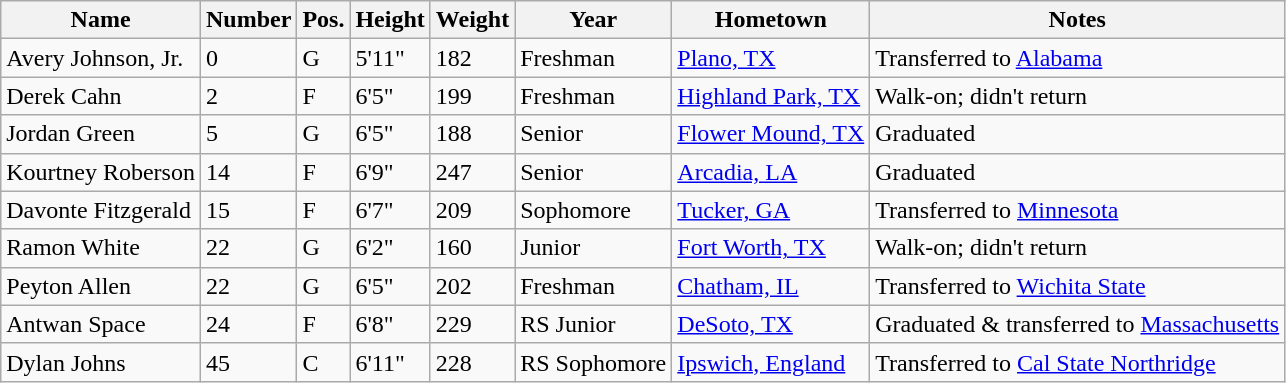<table class="wikitable sortable" border="1">
<tr>
<th>Name</th>
<th>Number</th>
<th>Pos.</th>
<th>Height</th>
<th>Weight</th>
<th>Year</th>
<th>Hometown</th>
<th class="unsortable">Notes</th>
</tr>
<tr>
<td>Avery Johnson, Jr.</td>
<td>0</td>
<td>G</td>
<td>5'11"</td>
<td>182</td>
<td>Freshman</td>
<td><a href='#'>Plano, TX</a></td>
<td>Transferred to <a href='#'>Alabama</a></td>
</tr>
<tr>
<td>Derek Cahn</td>
<td>2</td>
<td>F</td>
<td>6'5"</td>
<td>199</td>
<td>Freshman</td>
<td><a href='#'>Highland Park, TX</a></td>
<td>Walk-on; didn't return</td>
</tr>
<tr>
<td>Jordan Green</td>
<td>5</td>
<td>G</td>
<td>6'5"</td>
<td>188</td>
<td>Senior</td>
<td><a href='#'>Flower Mound, TX</a></td>
<td>Graduated</td>
</tr>
<tr>
<td>Kourtney Roberson</td>
<td>14</td>
<td>F</td>
<td>6'9"</td>
<td>247</td>
<td>Senior</td>
<td><a href='#'>Arcadia, LA</a></td>
<td>Graduated</td>
</tr>
<tr>
<td>Davonte Fitzgerald</td>
<td>15</td>
<td>F</td>
<td>6'7"</td>
<td>209</td>
<td>Sophomore</td>
<td><a href='#'>Tucker, GA</a></td>
<td>Transferred to <a href='#'>Minnesota</a></td>
</tr>
<tr>
<td>Ramon White</td>
<td>22</td>
<td>G</td>
<td>6'2"</td>
<td>160</td>
<td>Junior</td>
<td><a href='#'>Fort Worth, TX</a></td>
<td>Walk-on; didn't return</td>
</tr>
<tr>
<td>Peyton Allen</td>
<td>22</td>
<td>G</td>
<td>6'5"</td>
<td>202</td>
<td>Freshman</td>
<td><a href='#'>Chatham, IL</a></td>
<td>Transferred to <a href='#'>Wichita State</a></td>
</tr>
<tr>
<td>Antwan Space</td>
<td>24</td>
<td>F</td>
<td>6'8"</td>
<td>229</td>
<td>RS Junior</td>
<td><a href='#'>DeSoto, TX</a></td>
<td>Graduated & transferred to <a href='#'>Massachusetts</a></td>
</tr>
<tr>
<td>Dylan Johns</td>
<td>45</td>
<td>C</td>
<td>6'11"</td>
<td>228</td>
<td>RS Sophomore</td>
<td><a href='#'>Ipswich, England</a></td>
<td>Transferred to <a href='#'>Cal State Northridge</a></td>
</tr>
</table>
